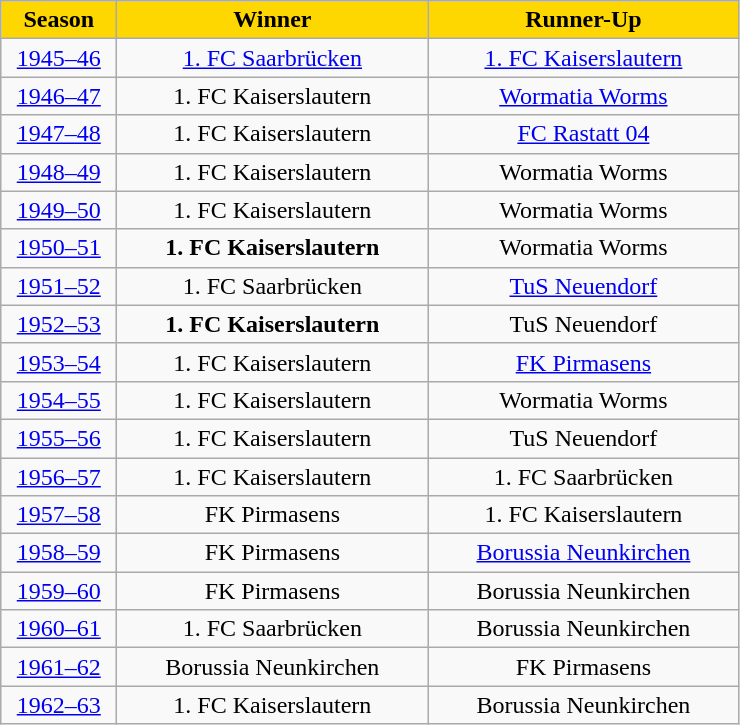<table class="wikitable">
<tr align="center" bgcolor="#FFD700">
<td width="70"><strong>Season</strong></td>
<td width="200"><strong>Winner</strong></td>
<td width="200"><strong>Runner-Up</strong></td>
</tr>
<tr align="center">
<td><a href='#'>1945–46</a></td>
<td><a href='#'>1. FC Saarbrücken</a></td>
<td><a href='#'>1. FC Kaiserslautern</a></td>
</tr>
<tr align="center">
<td><a href='#'>1946–47</a></td>
<td>1. FC Kaiserslautern</td>
<td><a href='#'>Wormatia Worms</a></td>
</tr>
<tr align="center">
<td><a href='#'>1947–48</a></td>
<td>1. FC Kaiserslautern</td>
<td><a href='#'>FC Rastatt 04</a></td>
</tr>
<tr align="center">
<td><a href='#'>1948–49</a></td>
<td>1. FC Kaiserslautern</td>
<td>Wormatia Worms</td>
</tr>
<tr align="center">
<td><a href='#'>1949–50</a></td>
<td>1. FC Kaiserslautern</td>
<td>Wormatia Worms</td>
</tr>
<tr align="center">
<td><a href='#'>1950–51</a></td>
<td><strong>1. FC Kaiserslautern</strong></td>
<td>Wormatia Worms</td>
</tr>
<tr align="center">
<td><a href='#'>1951–52</a></td>
<td>1. FC Saarbrücken</td>
<td><a href='#'>TuS Neuendorf</a></td>
</tr>
<tr align="center">
<td><a href='#'>1952–53</a></td>
<td><strong>1. FC Kaiserslautern</strong></td>
<td>TuS Neuendorf</td>
</tr>
<tr align="center">
<td><a href='#'>1953–54</a></td>
<td>1. FC Kaiserslautern</td>
<td><a href='#'>FK Pirmasens</a></td>
</tr>
<tr align="center">
<td><a href='#'>1954–55</a></td>
<td>1. FC Kaiserslautern</td>
<td>Wormatia Worms</td>
</tr>
<tr align="center">
<td><a href='#'>1955–56</a></td>
<td>1. FC Kaiserslautern</td>
<td>TuS Neuendorf</td>
</tr>
<tr align="center">
<td><a href='#'>1956–57</a></td>
<td>1. FC Kaiserslautern</td>
<td>1. FC Saarbrücken</td>
</tr>
<tr align="center">
<td><a href='#'>1957–58</a></td>
<td>FK Pirmasens</td>
<td>1. FC Kaiserslautern</td>
</tr>
<tr align="center">
<td><a href='#'>1958–59</a></td>
<td>FK Pirmasens</td>
<td><a href='#'>Borussia Neunkirchen</a></td>
</tr>
<tr align="center">
<td><a href='#'>1959–60</a></td>
<td>FK Pirmasens</td>
<td>Borussia Neunkirchen</td>
</tr>
<tr align="center">
<td><a href='#'>1960–61</a></td>
<td>1. FC Saarbrücken</td>
<td>Borussia Neunkirchen</td>
</tr>
<tr align="center">
<td><a href='#'>1961–62</a></td>
<td>Borussia Neunkirchen</td>
<td>FK Pirmasens</td>
</tr>
<tr align="center">
<td><a href='#'>1962–63</a></td>
<td>1. FC Kaiserslautern</td>
<td>Borussia Neunkirchen</td>
</tr>
</table>
